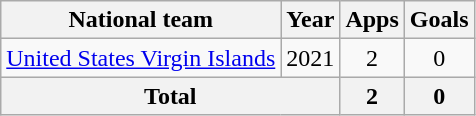<table class="wikitable" style="text-align:center">
<tr>
<th>National team</th>
<th>Year</th>
<th>Apps</th>
<th>Goals</th>
</tr>
<tr>
<td rowspan="1"><a href='#'>United States Virgin Islands</a></td>
<td>2021</td>
<td>2</td>
<td>0</td>
</tr>
<tr>
<th colspan=2>Total</th>
<th>2</th>
<th>0</th>
</tr>
</table>
